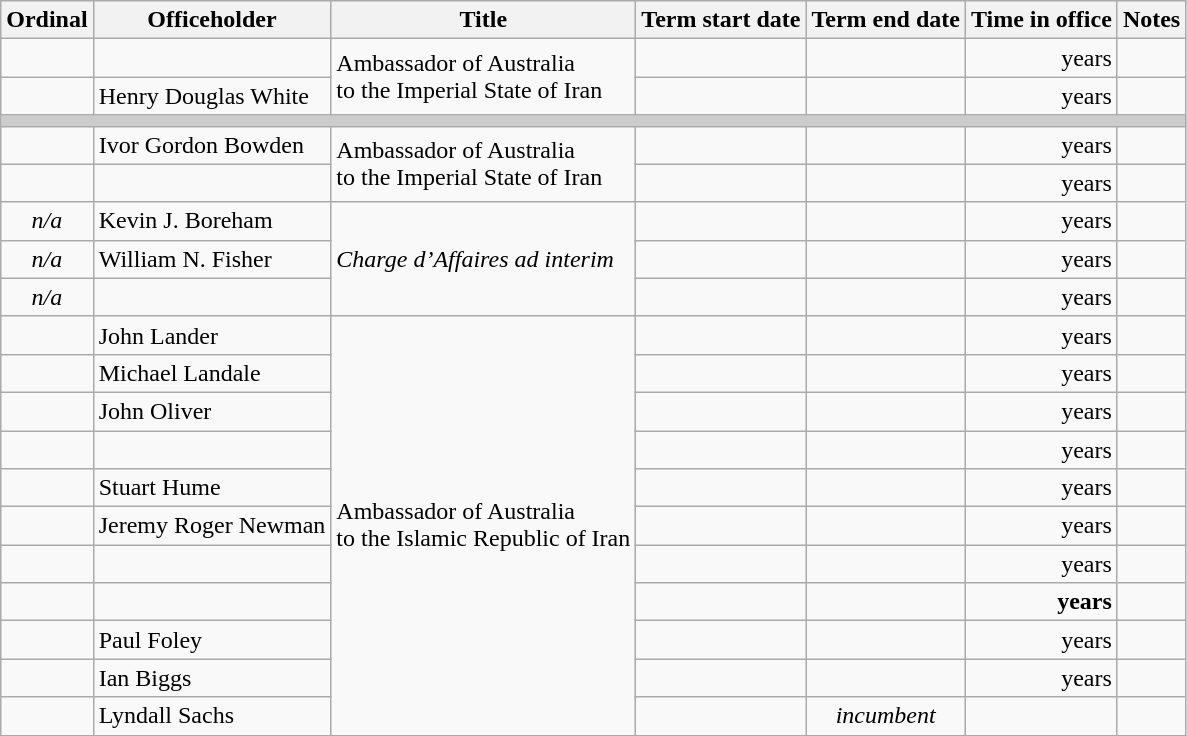<table class='wikitable sortable'>
<tr>
<th>Ordinal</th>
<th>Officeholder</th>
<th>Title</th>
<th>Term start date</th>
<th>Term end date</th>
<th>Time in office</th>
<th>Notes</th>
</tr>
<tr>
<td align=center></td>
<td></td>
<td rowspan=2>Ambassador of Australia<br>to the Imperial State of Iran</td>
<td align=center></td>
<td align=center></td>
<td align=right> years</td>
<td></td>
</tr>
<tr>
<td align=center></td>
<td>Henry Douglas White</td>
<td align=center></td>
<td align=center></td>
<td align=right> years</td>
<td></td>
</tr>
<tr>
<th colspan=7 style="background: #cccccc;"></th>
</tr>
<tr>
<td align=center></td>
<td>Ivor Gordon Bowden</td>
<td rowspan=2>Ambassador of Australia<br>to the Imperial State of Iran</td>
<td align=center></td>
<td align=center></td>
<td align=right> years</td>
<td></td>
</tr>
<tr>
<td align=center></td>
<td></td>
<td align=center></td>
<td align=center></td>
<td align=right> years</td>
<td></td>
</tr>
<tr>
<td align=center><em>n/a</em></td>
<td>Kevin J. Boreham</td>
<td rowspan=3><em>Charge d’Affaires ad interim</em></td>
<td align=center></td>
<td align=center></td>
<td align=right> years</td>
<td></td>
</tr>
<tr>
<td align=center><em>n/a</em></td>
<td>William N. Fisher</td>
<td align=center></td>
<td align=center></td>
<td align=right> years</td>
<td></td>
</tr>
<tr>
<td align=center><em>n/a</em></td>
<td></td>
<td align=center></td>
<td align=center></td>
<td align=right> years</td>
<td></td>
</tr>
<tr>
<td align=center></td>
<td>John Lander</td>
<td rowspan=11>Ambassador of Australia<br>to the Islamic Republic of Iran</td>
<td align=center></td>
<td align=center></td>
<td align=right> years</td>
<td></td>
</tr>
<tr>
<td align=center></td>
<td>Michael Landale</td>
<td align=center></td>
<td align=center></td>
<td align=right> years</td>
<td></td>
</tr>
<tr>
<td align=center></td>
<td>John Oliver</td>
<td align=center></td>
<td align=center></td>
<td align=right> years</td>
<td></td>
</tr>
<tr>
<td align=center></td>
<td></td>
<td align=center></td>
<td align=center></td>
<td align=right> years</td>
<td></td>
</tr>
<tr>
<td align=center></td>
<td>Stuart Hume</td>
<td align=center></td>
<td align=center></td>
<td align=right> years</td>
<td></td>
</tr>
<tr>
<td align=center></td>
<td>Jeremy Roger Newman</td>
<td align=center></td>
<td align=center></td>
<td align=right> years</td>
<td></td>
</tr>
<tr>
<td align=center></td>
<td></td>
<td align=center></td>
<td align=center></td>
<td align=right> years</td>
<td></td>
</tr>
<tr>
<td align=center></td>
<td></td>
<td align=center></td>
<td align=center></td>
<td align=right><strong> years</strong></td>
<td></td>
</tr>
<tr>
<td align=center></td>
<td>Paul Foley</td>
<td align=center></td>
<td align=center></td>
<td align=right> years</td>
<td></td>
</tr>
<tr>
<td align=center></td>
<td>Ian Biggs</td>
<td align=center></td>
<td align=center></td>
<td align=right> years</td>
<td></td>
</tr>
<tr>
<td align=center></td>
<td>Lyndall Sachs</td>
<td align=center></td>
<td align=center><em>incumbent</em></td>
<td align=right></td>
<td></td>
</tr>
</table>
